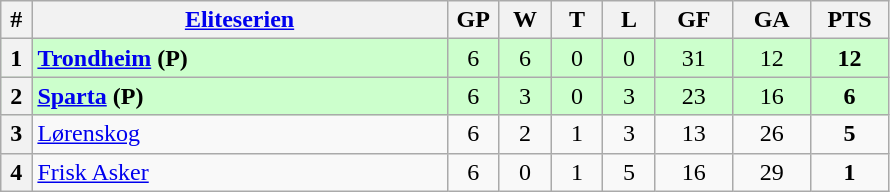<table class="wikitable sortable" style="text-align:center">
<tr>
<th width="3%">#<br></th>
<th width="40%"><a href='#'>Eliteserien</a><br></th>
<th width="5%">GP<br></th>
<th width="5%">W<br></th>
<th width="5%">T<br></th>
<th width="5%">L<br></th>
<th width="7.5%">GF<br></th>
<th width="7.5%">GA<br></th>
<th width="7.5%">PTS<br></th>
</tr>
<tr bgcolor=#ccffcc>
<th>1</th>
<td align=left><strong><a href='#'>Trondheim</a> (P)</strong></td>
<td>6</td>
<td>6</td>
<td>0</td>
<td>0</td>
<td>31</td>
<td>12</td>
<td><strong>12</strong></td>
</tr>
<tr bgcolor=#ccffcc>
<th>2</th>
<td align=left><strong><a href='#'>Sparta</a> (P)</strong></td>
<td>6</td>
<td>3</td>
<td>0</td>
<td>3</td>
<td>23</td>
<td>16</td>
<td><strong> 6</strong></td>
</tr>
<tr>
<th>3</th>
<td align=left><a href='#'>Lørenskog</a></td>
<td>6</td>
<td>2</td>
<td>1</td>
<td>3</td>
<td>13</td>
<td>26</td>
<td><strong> 5</strong></td>
</tr>
<tr>
<th>4</th>
<td align=left><a href='#'>Frisk Asker</a></td>
<td>6</td>
<td>0</td>
<td>1</td>
<td>5</td>
<td>16</td>
<td>29</td>
<td><strong> 1</strong></td>
</tr>
</table>
